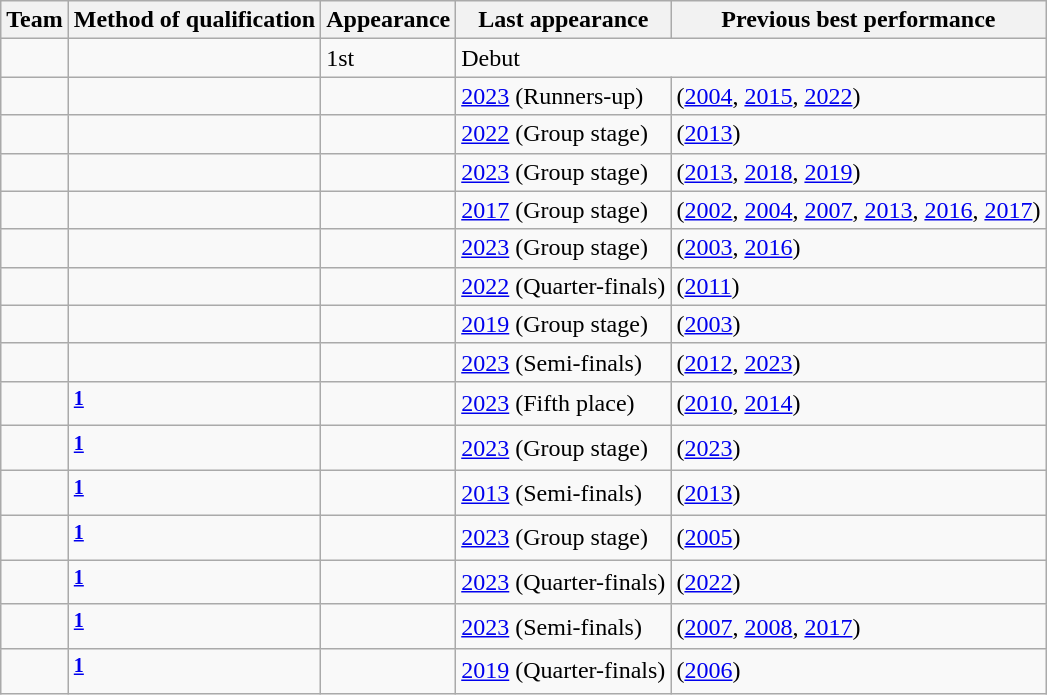<table class="wikitable sortable">
<tr>
<th>Team</th>
<th>Method of qualification</th>
<th data-sort-type="number">Appearance</th>
<th>Last appearance</th>
<th>Previous best performance</th>
</tr>
<tr>
<td></td>
<td></td>
<td>1st</td>
<td colspan="2">Debut</td>
</tr>
<tr>
<td></td>
<td></td>
<td></td>
<td><a href='#'>2023</a> (Runners-up)</td>
<td><strong></strong> (<a href='#'>2004</a>, <a href='#'>2015</a>, <a href='#'>2022</a>)</td>
</tr>
<tr>
<td></td>
<td></td>
<td></td>
<td><a href='#'>2022</a> (Group stage)</td>
<td> (<a href='#'>2013</a>)</td>
</tr>
<tr>
<td></td>
<td></td>
<td></td>
<td><a href='#'>2023</a> (Group stage)</td>
<td> (<a href='#'>2013</a>, <a href='#'>2018</a>, <a href='#'>2019</a>)</td>
</tr>
<tr>
<td></td>
<td></td>
<td></td>
<td><a href='#'>2017</a> (Group stage)</td>
<td> (<a href='#'>2002</a>, <a href='#'>2004</a>, <a href='#'>2007</a>, <a href='#'>2013</a>, <a href='#'>2016</a>, <a href='#'>2017</a>)</td>
</tr>
<tr>
<td></td>
<td></td>
<td></td>
<td><a href='#'>2023</a> (Group stage)</td>
<td><strong></strong> (<a href='#'>2003</a>, <a href='#'>2016</a>)</td>
</tr>
<tr>
<td></td>
<td></td>
<td></td>
<td><a href='#'>2022</a> (Quarter-finals)</td>
<td> (<a href='#'>2011</a>)</td>
</tr>
<tr>
<td></td>
<td></td>
<td></td>
<td><a href='#'>2019</a> (Group stage)</td>
<td> (<a href='#'>2003</a>)</td>
</tr>
<tr>
<td></td>
<td></td>
<td></td>
<td><a href='#'>2023</a> (Semi-finals)</td>
<td> (<a href='#'>2012</a>, <a href='#'>2023</a>)</td>
</tr>
<tr>
<td></td>
<td><sup><strong><a href='#'>1</a></strong></sup></td>
<td></td>
<td><a href='#'>2023</a> (Fifth place)</td>
<td><strong></strong> (<a href='#'>2010</a>, <a href='#'>2014</a>)</td>
</tr>
<tr>
<td></td>
<td><sup><strong><a href='#'>1</a></strong></sup></td>
<td></td>
<td><a href='#'>2023</a> (Group stage)</td>
<td> (<a href='#'>2023</a>)</td>
</tr>
<tr>
<td></td>
<td><sup><strong><a href='#'>1</a></strong></sup></td>
<td></td>
<td><a href='#'>2013</a> (Semi-finals)</td>
<td> (<a href='#'>2013</a>)</td>
</tr>
<tr>
<td></td>
<td><sup><strong><a href='#'>1</a></strong></sup></td>
<td></td>
<td><a href='#'>2023</a> (Group stage)</td>
<td> (<a href='#'>2005</a>)</td>
</tr>
<tr>
<td></td>
<td><sup><strong><a href='#'>1</a></strong></sup></td>
<td></td>
<td><a href='#'>2023</a> (Quarter-finals)</td>
<td> (<a href='#'>2022</a>)</td>
</tr>
<tr>
<td></td>
<td><sup><strong><a href='#'>1</a></strong></sup></td>
<td></td>
<td><a href='#'>2023</a> (Semi-finals)</td>
<td><strong></strong> (<a href='#'>2007</a>, <a href='#'>2008</a>, <a href='#'>2017</a>)</td>
</tr>
<tr>
<td></td>
<td><sup><strong><a href='#'>1</a></strong></sup></td>
<td></td>
<td><a href='#'>2019</a> (Quarter-finals)</td>
<td> (<a href='#'>2006</a>)</td>
</tr>
</table>
